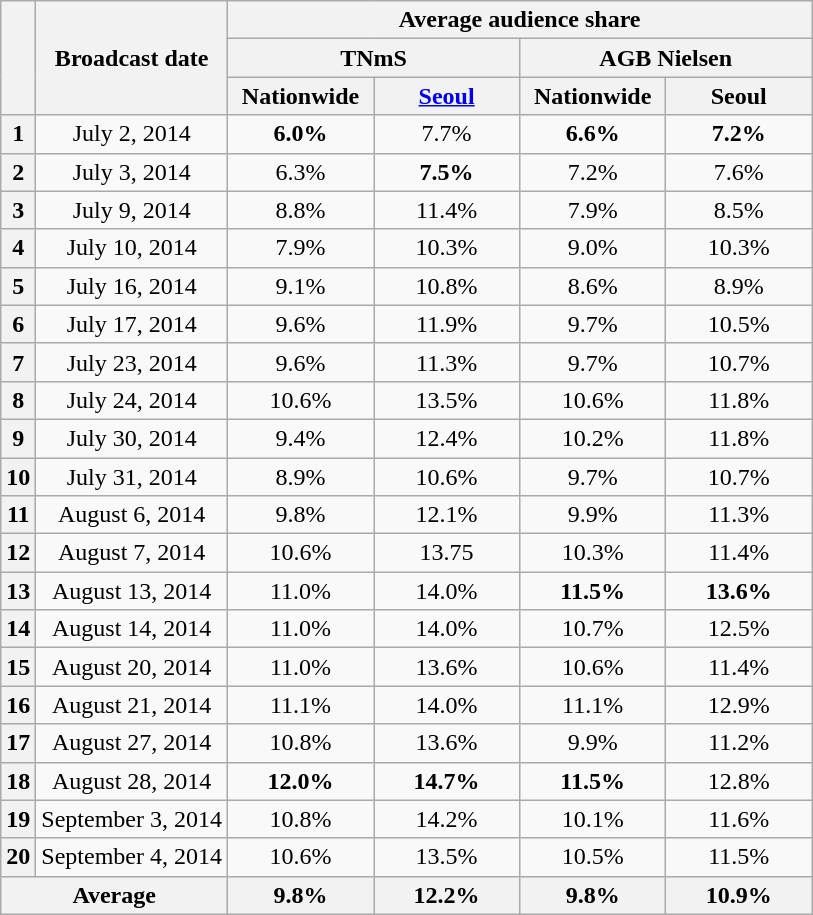<table class=wikitable style="text-align:center">
<tr>
<th rowspan="3"></th>
<th rowspan="3">Broadcast date</th>
<th colspan="4">Average audience share</th>
</tr>
<tr>
<th colspan="2">TNmS</th>
<th colspan="2">AGB Nielsen</th>
</tr>
<tr>
<th width=90>Nationwide</th>
<th width=90><a href='#'>Seoul</a></th>
<th width=90>Nationwide</th>
<th width=90>Seoul</th>
</tr>
<tr>
<th>1</th>
<td>July 2, 2014</td>
<td><span><strong>6.0%</strong></span></td>
<td>7.7%</td>
<td><span><strong>6.6%</strong></span></td>
<td><span><strong>7.2%</strong></span></td>
</tr>
<tr>
<th>2</th>
<td>July 3, 2014</td>
<td>6.3%</td>
<td><span><strong>7.5%</strong></span></td>
<td>7.2%</td>
<td>7.6%</td>
</tr>
<tr>
<th>3</th>
<td>July 9, 2014</td>
<td>8.8%</td>
<td>11.4%</td>
<td>7.9%</td>
<td>8.5%</td>
</tr>
<tr>
<th>4</th>
<td>July 10, 2014</td>
<td>7.9%</td>
<td>10.3%</td>
<td>9.0%</td>
<td>10.3%</td>
</tr>
<tr>
<th>5</th>
<td>July 16, 2014</td>
<td>9.1%</td>
<td>10.8%</td>
<td>8.6%</td>
<td>8.9%</td>
</tr>
<tr>
<th>6</th>
<td>July 17, 2014</td>
<td>9.6%</td>
<td>11.9%</td>
<td>9.7%</td>
<td>10.5%</td>
</tr>
<tr>
<th>7</th>
<td>July 23, 2014</td>
<td>9.6%</td>
<td>11.3%</td>
<td>9.7%</td>
<td>10.7%</td>
</tr>
<tr>
<th>8</th>
<td>July 24, 2014</td>
<td>10.6%</td>
<td>13.5%</td>
<td>10.6%</td>
<td>11.8%</td>
</tr>
<tr>
<th>9</th>
<td>July 30, 2014</td>
<td>9.4%</td>
<td>12.4%</td>
<td>10.2%</td>
<td>11.8%</td>
</tr>
<tr>
<th>10</th>
<td>July 31, 2014</td>
<td>8.9%</td>
<td>10.6%</td>
<td>9.7%</td>
<td>10.7%</td>
</tr>
<tr>
<th>11</th>
<td>August 6, 2014</td>
<td>9.8%</td>
<td>12.1%</td>
<td>9.9%</td>
<td>11.3%</td>
</tr>
<tr>
<th>12</th>
<td>August 7, 2014</td>
<td>10.6%</td>
<td>13.75</td>
<td>10.3%</td>
<td>11.4%</td>
</tr>
<tr>
<th>13</th>
<td>August 13, 2014</td>
<td>11.0%</td>
<td>14.0%</td>
<td><span><strong>11.5%</strong></span></td>
<td><span><strong>13.6%</strong></span></td>
</tr>
<tr>
<th>14</th>
<td>August 14, 2014</td>
<td>11.0%</td>
<td>14.0%</td>
<td>10.7%</td>
<td>12.5%</td>
</tr>
<tr>
<th>15</th>
<td>August 20, 2014</td>
<td>11.0%</td>
<td>13.6%</td>
<td>10.6%</td>
<td>11.4%</td>
</tr>
<tr>
<th>16</th>
<td>August 21, 2014</td>
<td>11.1%</td>
<td>14.0%</td>
<td>11.1%</td>
<td>12.9%</td>
</tr>
<tr>
<th>17</th>
<td>August 27, 2014</td>
<td>10.8%</td>
<td>13.6%</td>
<td>9.9%</td>
<td>11.2%</td>
</tr>
<tr>
<th>18</th>
<td>August 28, 2014</td>
<td><span><strong>12.0%</strong></span></td>
<td><span><strong>14.7%</strong></span></td>
<td><span><strong>11.5%</strong></span></td>
<td>12.8%</td>
</tr>
<tr>
<th>19</th>
<td>September 3, 2014</td>
<td>10.8%</td>
<td>14.2%</td>
<td>10.1%</td>
<td>11.6%</td>
</tr>
<tr>
<th>20</th>
<td>September 4, 2014</td>
<td>10.6%</td>
<td>13.5%</td>
<td>10.5%</td>
<td>11.5%</td>
</tr>
<tr>
<th colspan=2>Average</th>
<th>9.8%</th>
<th>12.2%</th>
<th>9.8%</th>
<th>10.9%</th>
</tr>
</table>
